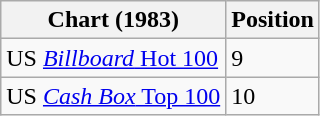<table class="wikitable sortable">
<tr>
<th>Chart (1983)</th>
<th>Position</th>
</tr>
<tr>
<td>US <a href='#'><em>Billboard</em> Hot 100</a></td>
<td>9</td>
</tr>
<tr>
<td>US <a href='#'><em>Cash Box</em> Top 100</a></td>
<td>10</td>
</tr>
</table>
